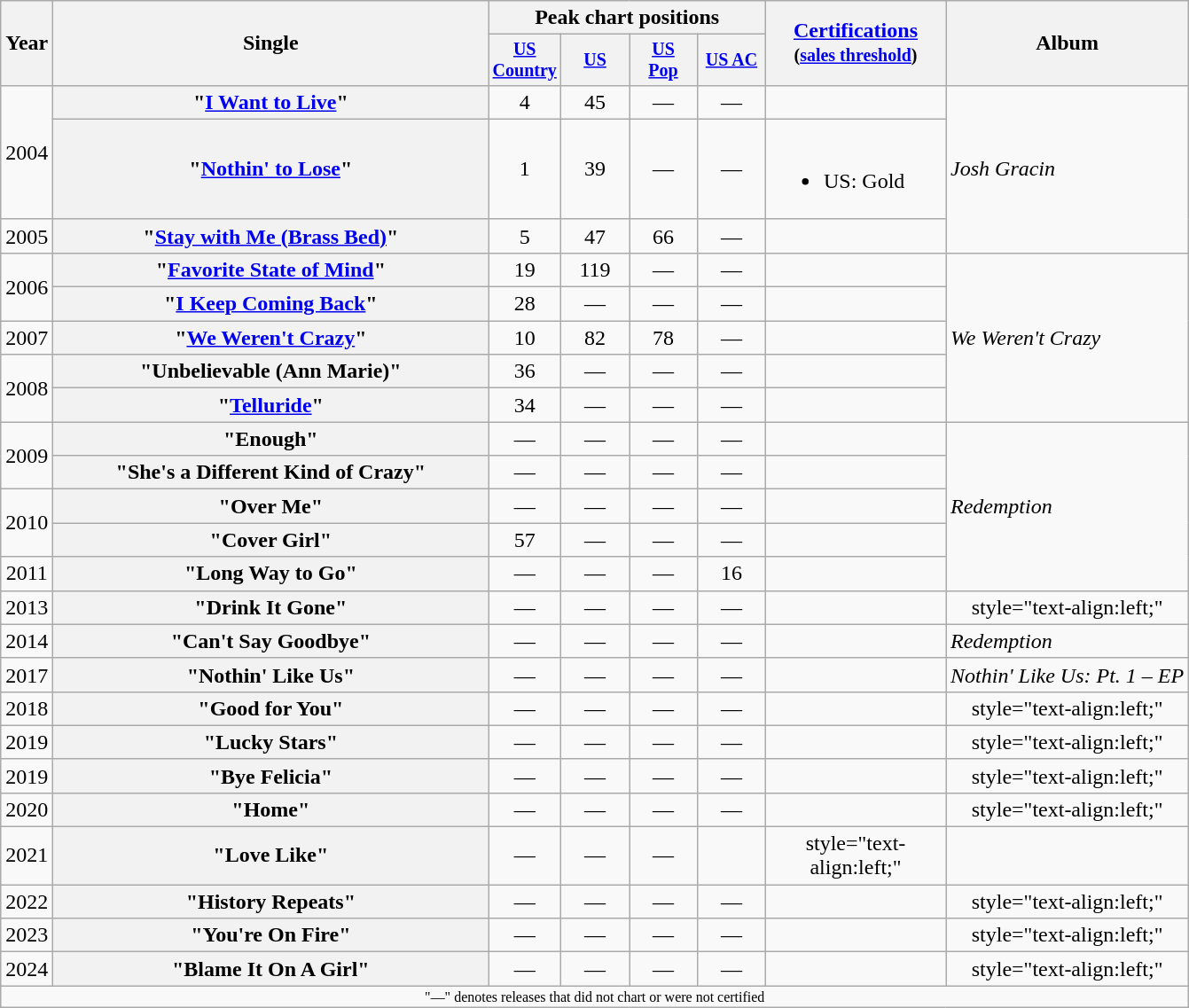<table class="wikitable plainrowheaders" style="text-align:center;">
<tr>
<th rowspan="2">Year</th>
<th rowspan="2" style="width:20em;">Single</th>
<th colspan="4">Peak chart positions</th>
<th rowspan="2" style="width:8em;"><a href='#'>Certifications</a><br><small>(<a href='#'>sales threshold</a>)</small></th>
<th rowspan="2">Album</th>
</tr>
<tr style="font-size:smaller;">
<th style="width:45px;"><a href='#'>US Country</a></th>
<th style="width:45px;"><a href='#'>US</a></th>
<th style="width:45px;"><a href='#'>US<br>Pop</a></th>
<th style="width:45px;"><a href='#'>US AC</a></th>
</tr>
<tr>
<td rowspan="2">2004</td>
<th scope="row">"<a href='#'>I Want to Live</a>"</th>
<td>4</td>
<td>45</td>
<td>—</td>
<td>—</td>
<td></td>
<td style="text-align:left;" rowspan="3"><em>Josh Gracin</em></td>
</tr>
<tr>
<th scope="row">"<a href='#'>Nothin' to Lose</a>"</th>
<td>1</td>
<td>39</td>
<td>—</td>
<td>—</td>
<td align="left"><br><ul><li>US: Gold</li></ul></td>
</tr>
<tr>
<td>2005</td>
<th scope="row">"<a href='#'>Stay with Me (Brass Bed)</a>"</th>
<td>5</td>
<td>47</td>
<td>66</td>
<td>—</td>
<td></td>
</tr>
<tr>
<td rowspan="2">2006</td>
<th scope="row">"<a href='#'>Favorite State of Mind</a>"</th>
<td>19</td>
<td>119</td>
<td>—</td>
<td>—</td>
<td></td>
<td style="text-align:left;" rowspan="5"><em>We Weren't Crazy</em></td>
</tr>
<tr>
<th scope="row">"<a href='#'>I Keep Coming Back</a>"</th>
<td>28</td>
<td>—</td>
<td>—</td>
<td>—</td>
<td></td>
</tr>
<tr>
<td>2007</td>
<th scope="row">"<a href='#'>We Weren't Crazy</a>"</th>
<td>10</td>
<td>82</td>
<td>78</td>
<td>—</td>
<td></td>
</tr>
<tr>
<td rowspan="2">2008</td>
<th scope="row">"Unbelievable (Ann Marie)"</th>
<td>36</td>
<td>—</td>
<td>—</td>
<td>—</td>
<td></td>
</tr>
<tr>
<th scope="row">"<a href='#'>Telluride</a>"</th>
<td>34</td>
<td>—</td>
<td>—</td>
<td>—</td>
<td></td>
</tr>
<tr>
<td rowspan="2">2009</td>
<th scope="row">"Enough"</th>
<td>—</td>
<td>—</td>
<td>—</td>
<td>—</td>
<td></td>
<td style="text-align:left;" rowspan="5"><em>Redemption</em></td>
</tr>
<tr>
<th scope="row">"She's a Different Kind of Crazy"</th>
<td>—</td>
<td>—</td>
<td>—</td>
<td>—</td>
<td></td>
</tr>
<tr>
<td rowspan="2">2010</td>
<th scope="row">"Over Me"</th>
<td>—</td>
<td>—</td>
<td>—</td>
<td>—</td>
<td></td>
</tr>
<tr>
<th scope="row">"Cover Girl"</th>
<td>57</td>
<td>—</td>
<td>—</td>
<td>—</td>
<td></td>
</tr>
<tr>
<td>2011</td>
<th scope="row">"Long Way to Go"</th>
<td>—</td>
<td>—</td>
<td>—</td>
<td>16</td>
<td></td>
</tr>
<tr>
<td>2013</td>
<th scope="row">"Drink It Gone"</th>
<td>—</td>
<td>—</td>
<td>—</td>
<td>—</td>
<td></td>
<td>style="text-align:left;" </td>
</tr>
<tr>
<td>2014</td>
<th scope="row">"Can't Say Goodbye"</th>
<td>—</td>
<td>—</td>
<td>—</td>
<td>—</td>
<td></td>
<td style="text-align:left;" rowspan=><em>Redemption</em></td>
</tr>
<tr>
<td>2017</td>
<th scope="row">"Nothin' Like Us"</th>
<td>—</td>
<td>—</td>
<td>—</td>
<td>—</td>
<td></td>
<td style="text-align:left;" rowspan=><em>Nothin' Like Us: Pt. 1 – EP</em></td>
</tr>
<tr>
<td>2018</td>
<th scope="row">"Good for You"</th>
<td>—</td>
<td>—</td>
<td>—</td>
<td>—</td>
<td></td>
<td>style="text-align:left;" </td>
</tr>
<tr>
<td>2019</td>
<th scope="row">"Lucky Stars"</th>
<td>—</td>
<td>—</td>
<td>—</td>
<td>—</td>
<td></td>
<td>style="text-align:left;" </td>
</tr>
<tr>
<td>2019</td>
<th scope="row">"Bye Felicia"</th>
<td>—</td>
<td>—</td>
<td>—</td>
<td>—</td>
<td></td>
<td>style="text-align:left;" </td>
</tr>
<tr>
<td>2020</td>
<th scope="row">"Home"</th>
<td>—</td>
<td>—</td>
<td>—</td>
<td>—</td>
<td></td>
<td>style="text-align:left;" </td>
</tr>
<tr>
<td>2021</td>
<th scope="row">"Love Like"</th>
<td>—</td>
<td>—</td>
<td>—</td>
<td></td>
<td>style="text-align:left;" </td>
</tr>
<tr>
<td>2022</td>
<th scope="row">"History Repeats"</th>
<td>—</td>
<td>—</td>
<td>—</td>
<td>—</td>
<td></td>
<td>style="text-align:left;" </td>
</tr>
<tr>
<td>2023</td>
<th scope="row">"You're On Fire"</th>
<td>—</td>
<td>—</td>
<td>—</td>
<td>—</td>
<td></td>
<td>style="text-align:left;" </td>
</tr>
<tr>
<td>2024</td>
<th scope="row">"Blame It On A Girl"</th>
<td>—</td>
<td>—</td>
<td>—</td>
<td>—</td>
<td></td>
<td>style="text-align:left;" </td>
</tr>
<tr>
<td colspan="10" style="font-size:8pt">"—" denotes releases that did not chart or were not certified</td>
</tr>
</table>
